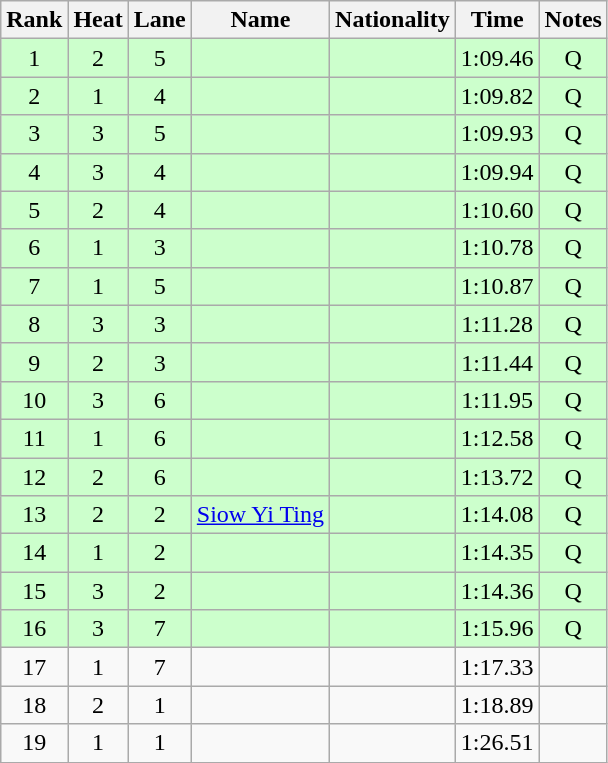<table class="wikitable sortable" style="text-align:center">
<tr>
<th>Rank</th>
<th>Heat</th>
<th>Lane</th>
<th>Name</th>
<th>Nationality</th>
<th>Time</th>
<th>Notes</th>
</tr>
<tr bgcolor=ccffcc>
<td>1</td>
<td>2</td>
<td>5</td>
<td align=left></td>
<td align=left></td>
<td>1:09.46</td>
<td>Q</td>
</tr>
<tr bgcolor=ccffcc>
<td>2</td>
<td>1</td>
<td>4</td>
<td align=left></td>
<td align=left></td>
<td>1:09.82</td>
<td>Q</td>
</tr>
<tr bgcolor=ccffcc>
<td>3</td>
<td>3</td>
<td>5</td>
<td align=left></td>
<td align=left></td>
<td>1:09.93</td>
<td>Q</td>
</tr>
<tr bgcolor=ccffcc>
<td>4</td>
<td>3</td>
<td>4</td>
<td align=left></td>
<td align=left></td>
<td>1:09.94</td>
<td>Q</td>
</tr>
<tr bgcolor=ccffcc>
<td>5</td>
<td>2</td>
<td>4</td>
<td align=left></td>
<td align=left></td>
<td>1:10.60</td>
<td>Q</td>
</tr>
<tr bgcolor=ccffcc>
<td>6</td>
<td>1</td>
<td>3</td>
<td align=left></td>
<td align=left></td>
<td>1:10.78</td>
<td>Q</td>
</tr>
<tr bgcolor=ccffcc>
<td>7</td>
<td>1</td>
<td>5</td>
<td align=left></td>
<td align=left></td>
<td>1:10.87</td>
<td>Q</td>
</tr>
<tr bgcolor=ccffcc>
<td>8</td>
<td>3</td>
<td>3</td>
<td align=left></td>
<td align=left></td>
<td>1:11.28</td>
<td>Q</td>
</tr>
<tr bgcolor=ccffcc>
<td>9</td>
<td>2</td>
<td>3</td>
<td align=left></td>
<td align=left></td>
<td>1:11.44</td>
<td>Q</td>
</tr>
<tr bgcolor=ccffcc>
<td>10</td>
<td>3</td>
<td>6</td>
<td align=left></td>
<td align=left></td>
<td>1:11.95</td>
<td>Q</td>
</tr>
<tr bgcolor=ccffcc>
<td>11</td>
<td>1</td>
<td>6</td>
<td align=left></td>
<td align=left></td>
<td>1:12.58</td>
<td>Q</td>
</tr>
<tr bgcolor=ccffcc>
<td>12</td>
<td>2</td>
<td>6</td>
<td align=left></td>
<td align=left></td>
<td>1:13.72</td>
<td>Q</td>
</tr>
<tr bgcolor=ccffcc>
<td>13</td>
<td>2</td>
<td>2</td>
<td align=left><a href='#'>Siow Yi Ting</a></td>
<td align=left></td>
<td>1:14.08</td>
<td>Q</td>
</tr>
<tr bgcolor=ccffcc>
<td>14</td>
<td>1</td>
<td>2</td>
<td align=left></td>
<td align=left></td>
<td>1:14.35</td>
<td>Q</td>
</tr>
<tr bgcolor=ccffcc>
<td>15</td>
<td>3</td>
<td>2</td>
<td align=left></td>
<td align=left></td>
<td>1:14.36</td>
<td>Q</td>
</tr>
<tr bgcolor=ccffcc>
<td>16</td>
<td>3</td>
<td>7</td>
<td align=left></td>
<td align=left></td>
<td>1:15.96</td>
<td>Q</td>
</tr>
<tr>
<td>17</td>
<td>1</td>
<td>7</td>
<td align=left></td>
<td align=left></td>
<td>1:17.33</td>
<td></td>
</tr>
<tr>
<td>18</td>
<td>2</td>
<td>1</td>
<td align=left></td>
<td align=left></td>
<td>1:18.89</td>
<td></td>
</tr>
<tr>
<td>19</td>
<td>1</td>
<td>1</td>
<td align=left></td>
<td align=left></td>
<td>1:26.51</td>
<td></td>
</tr>
</table>
